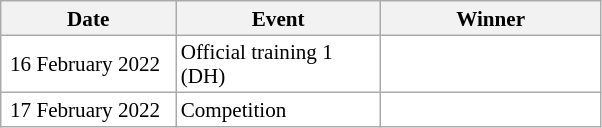<table class="wikitable plainrowheaders" style="background:#fff; font-size:88%; line-height:16px; border:grey solid 1px; border-collapse:collapse;">
<tr>
<th width=110>Date</th>
<th width=130>Event</th>
<th width=140>Winner</th>
</tr>
<tr>
<td align=right>16 February 2022  </td>
<td>Official training 1 (DH)</td>
<td></td>
</tr>
<tr>
<td align=right>17 February 2022  </td>
<td>Competition</td>
<td></td>
</tr>
</table>
